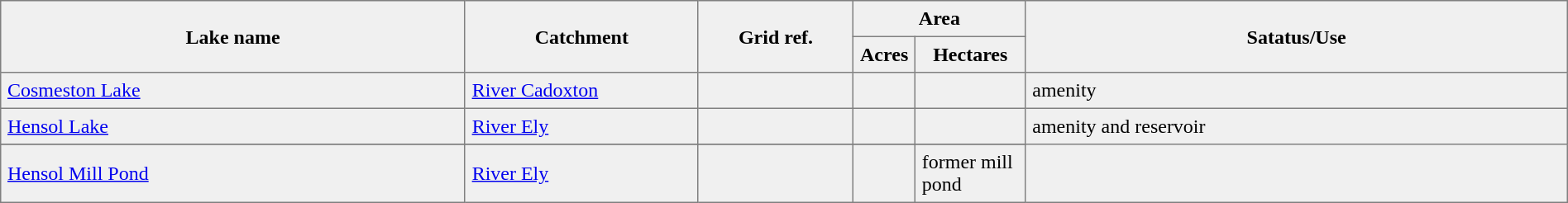<table border=1 cellspacing=0 cellpadding=5 style="border-collapse: collapse; background:#f0f0f0;" class="sortable">
<tr>
<th rowspan=2 width=30%>Lake name</th>
<th rowspan=2 width=15%>Catchment</th>
<th rowspan=2 width=10%>Grid ref.</th>
<th colspan=2 width=10%>Area</th>
<th rowspan=2 width=35%>Satatus/Use</th>
</tr>
<tr>
<th>Acres</th>
<th>Hectares</th>
</tr>
<tr>
<td><a href='#'>Cosmeston Lake</a></td>
<td><a href='#'>River Cadoxton</a></td>
<td></td>
<td></td>
<td></td>
<td>amenity</td>
</tr>
<tr>
<td><a href='#'>Hensol Lake</a></td>
<td><a href='#'>River Ely</a></td>
<td></td>
<td></td>
<td></td>
<td>amenity and reservoir</td>
</tr>
<tr>
</tr>
<tr>
<td><a href='#'>Hensol Mill Pond</a></td>
<td><a href='#'>River Ely</a></td>
<td></td>
<td></td>
<td>former mill pond</td>
</tr>
</table>
